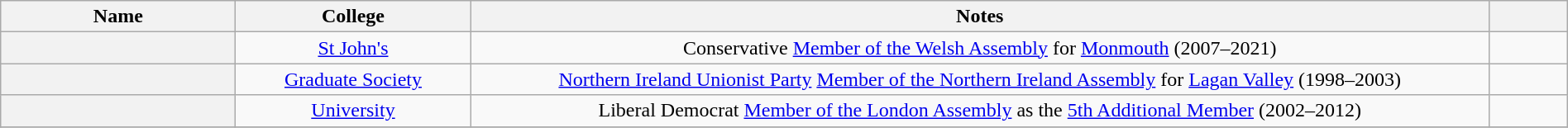<table class="wikitable sortable" style="width:100%">
<tr>
<th width="15%">Name</th>
<th width="15%">College</th>
<th width="65%">Notes</th>
<th width="5%"></th>
</tr>
<tr valign="top">
<th scope=row></th>
<td align="center"><a href='#'>St John's</a></td>
<td align="center">Conservative <a href='#'>Member of the Welsh Assembly</a> for <a href='#'>Monmouth</a> (2007–2021)</td>
<td align="center"></td>
</tr>
<tr valign="top">
<th scope=row></th>
<td align="center"><a href='#'>Graduate Society</a></td>
<td align="center"><a href='#'>Northern Ireland Unionist Party</a> <a href='#'>Member of the Northern Ireland Assembly</a> for <a href='#'>Lagan Valley</a> (1998–2003)</td>
<td align="center"></td>
</tr>
<tr valign="top">
<th scope=row></th>
<td align="center"><a href='#'>University</a></td>
<td align="center">Liberal Democrat <a href='#'>Member of the London Assembly</a> as the <a href='#'>5th Additional Member</a> (2002–2012)</td>
<td align="center"></td>
</tr>
<tr valign="top">
</tr>
</table>
